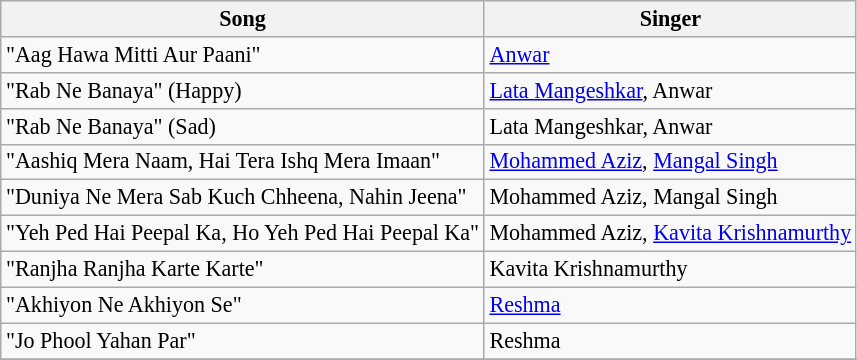<table class="wikitable" style="font-size:92%">
<tr>
<th>Song</th>
<th>Singer</th>
</tr>
<tr>
<td>"Aag Hawa Mitti Aur Paani"</td>
<td><a href='#'>Anwar</a></td>
</tr>
<tr>
<td>"Rab Ne Banaya" (Happy)</td>
<td><a href='#'>Lata Mangeshkar</a>, Anwar</td>
</tr>
<tr>
<td>"Rab Ne Banaya" (Sad)</td>
<td>Lata Mangeshkar, Anwar</td>
</tr>
<tr>
<td>"Aashiq Mera Naam, Hai Tera Ishq Mera Imaan"</td>
<td><a href='#'>Mohammed Aziz</a>, <a href='#'>Mangal Singh</a></td>
</tr>
<tr>
<td>"Duniya Ne Mera Sab Kuch Chheena, Nahin Jeena"</td>
<td>Mohammed Aziz, Mangal Singh</td>
</tr>
<tr>
<td>"Yeh Ped Hai Peepal Ka, Ho Yeh Ped Hai Peepal Ka"</td>
<td>Mohammed Aziz, <a href='#'>Kavita Krishnamurthy</a></td>
</tr>
<tr>
<td>"Ranjha Ranjha Karte Karte"</td>
<td>Kavita Krishnamurthy</td>
</tr>
<tr>
<td>"Akhiyon Ne Akhiyon Se"</td>
<td><a href='#'>Reshma</a></td>
</tr>
<tr>
<td>"Jo Phool Yahan Par"</td>
<td>Reshma</td>
</tr>
<tr>
</tr>
</table>
